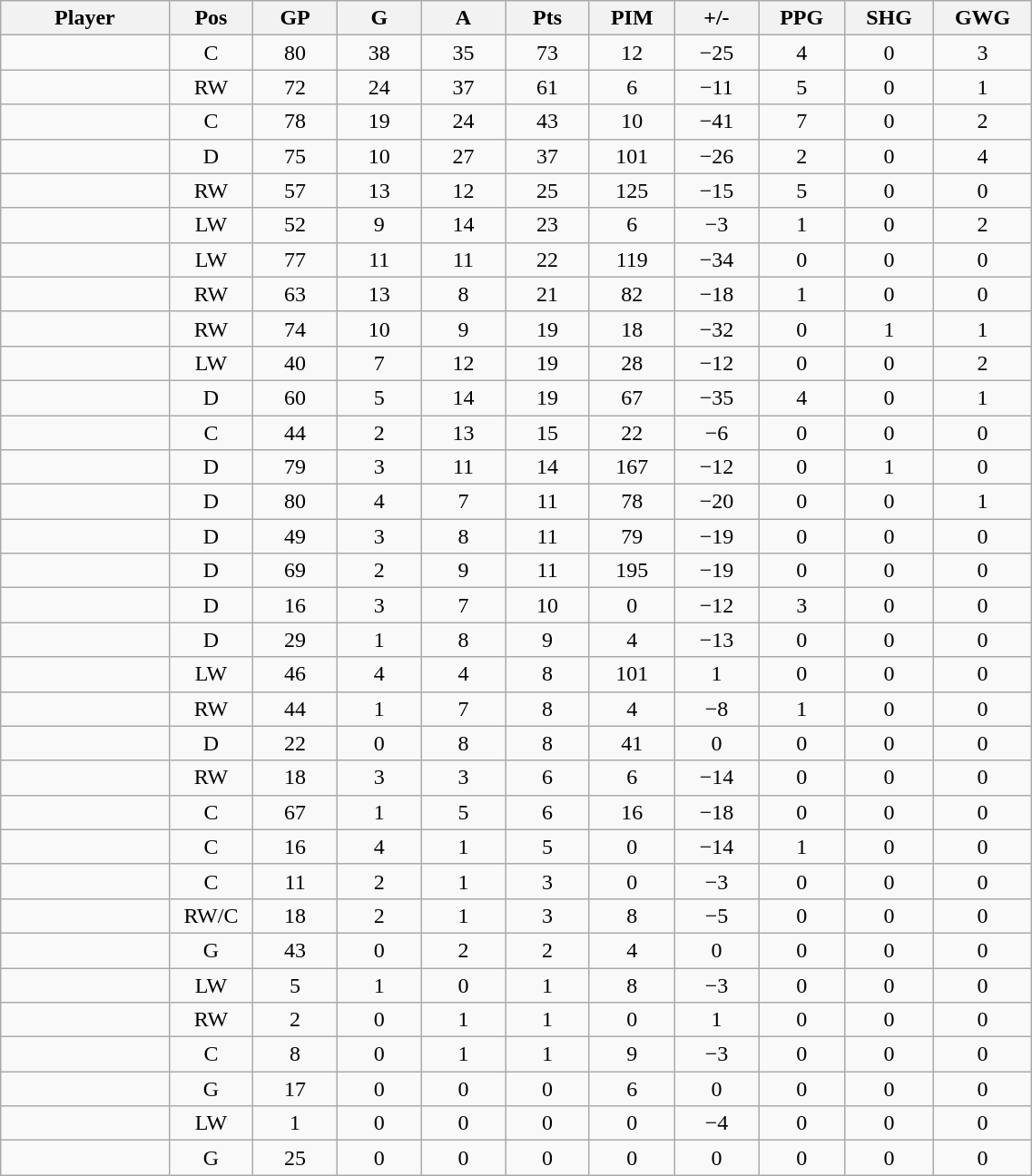<table class="wikitable sortable" width="60%">
<tr ALIGN="center">
<th bgcolor="#DDDDFF" width="10%">Player</th>
<th bgcolor="#DDDDFF" width="3%" title="Position">Pos</th>
<th bgcolor="#DDDDFF" width="5%" title="Games played">GP</th>
<th bgcolor="#DDDDFF" width="5%" title="Goals">G</th>
<th bgcolor="#DDDDFF" width="5%" title="Assists">A</th>
<th bgcolor="#DDDDFF" width="5%" title="Points">Pts</th>
<th bgcolor="#DDDDFF" width="5%" title="Penalties in Minutes">PIM</th>
<th bgcolor="#DDDDFF" width="5%" title="Plus/Minus">+/-</th>
<th bgcolor="#DDDDFF" width="5%" title="Power Play Goals">PPG</th>
<th bgcolor="#DDDDFF" width="5%" title="Short-handed Goals">SHG</th>
<th bgcolor="#DDDDFF" width="5%" title="Game-winning Goals">GWG</th>
</tr>
<tr align="center">
<td align="right"></td>
<td>C</td>
<td>80</td>
<td>38</td>
<td>35</td>
<td>73</td>
<td>12</td>
<td>−25</td>
<td>4</td>
<td>0</td>
<td>3</td>
</tr>
<tr align="center">
<td align="right"></td>
<td>RW</td>
<td>72</td>
<td>24</td>
<td>37</td>
<td>61</td>
<td>6</td>
<td>−11</td>
<td>5</td>
<td>0</td>
<td>1</td>
</tr>
<tr align="center">
<td align="right"></td>
<td>C</td>
<td>78</td>
<td>19</td>
<td>24</td>
<td>43</td>
<td>10</td>
<td>−41</td>
<td>7</td>
<td>0</td>
<td>2</td>
</tr>
<tr align="center">
<td align="right"></td>
<td>D</td>
<td>75</td>
<td>10</td>
<td>27</td>
<td>37</td>
<td>101</td>
<td>−26</td>
<td>2</td>
<td>0</td>
<td>4</td>
</tr>
<tr align="center">
<td align="right"></td>
<td>RW</td>
<td>57</td>
<td>13</td>
<td>12</td>
<td>25</td>
<td>125</td>
<td>−15</td>
<td>5</td>
<td>0</td>
<td>0</td>
</tr>
<tr align="center">
<td align="right"></td>
<td>LW</td>
<td>52</td>
<td>9</td>
<td>14</td>
<td>23</td>
<td>6</td>
<td>−3</td>
<td>1</td>
<td>0</td>
<td>2</td>
</tr>
<tr align="center">
<td align="right"></td>
<td>LW</td>
<td>77</td>
<td>11</td>
<td>11</td>
<td>22</td>
<td>119</td>
<td>−34</td>
<td>0</td>
<td>0</td>
<td>0</td>
</tr>
<tr align="center">
<td align="right"></td>
<td>RW</td>
<td>63</td>
<td>13</td>
<td>8</td>
<td>21</td>
<td>82</td>
<td>−18</td>
<td>1</td>
<td>0</td>
<td>0</td>
</tr>
<tr align="center">
<td align="right"></td>
<td>RW</td>
<td>74</td>
<td>10</td>
<td>9</td>
<td>19</td>
<td>18</td>
<td>−32</td>
<td>0</td>
<td>1</td>
<td>1</td>
</tr>
<tr align="center">
<td align="right"></td>
<td>LW</td>
<td>40</td>
<td>7</td>
<td>12</td>
<td>19</td>
<td>28</td>
<td>−12</td>
<td>0</td>
<td>0</td>
<td>2</td>
</tr>
<tr align="center">
<td align="right"></td>
<td>D</td>
<td>60</td>
<td>5</td>
<td>14</td>
<td>19</td>
<td>67</td>
<td>−35</td>
<td>4</td>
<td>0</td>
<td>1</td>
</tr>
<tr align="center">
<td align="right"></td>
<td>C</td>
<td>44</td>
<td>2</td>
<td>13</td>
<td>15</td>
<td>22</td>
<td>−6</td>
<td>0</td>
<td>0</td>
<td>0</td>
</tr>
<tr align="center">
<td align="right"></td>
<td>D</td>
<td>79</td>
<td>3</td>
<td>11</td>
<td>14</td>
<td>167</td>
<td>−12</td>
<td>0</td>
<td>1</td>
<td>0</td>
</tr>
<tr align="center">
<td align="right"></td>
<td>D</td>
<td>80</td>
<td>4</td>
<td>7</td>
<td>11</td>
<td>78</td>
<td>−20</td>
<td>0</td>
<td>0</td>
<td>1</td>
</tr>
<tr align="center">
<td align="right"></td>
<td>D</td>
<td>49</td>
<td>3</td>
<td>8</td>
<td>11</td>
<td>79</td>
<td>−19</td>
<td>0</td>
<td>0</td>
<td>0</td>
</tr>
<tr align="center">
<td align="right"></td>
<td>D</td>
<td>69</td>
<td>2</td>
<td>9</td>
<td>11</td>
<td>195</td>
<td>−19</td>
<td>0</td>
<td>0</td>
<td>0</td>
</tr>
<tr align="center">
<td align="right"></td>
<td>D</td>
<td>16</td>
<td>3</td>
<td>7</td>
<td>10</td>
<td>0</td>
<td>−12</td>
<td>3</td>
<td>0</td>
<td>0</td>
</tr>
<tr align="center">
<td align="right"></td>
<td>D</td>
<td>29</td>
<td>1</td>
<td>8</td>
<td>9</td>
<td>4</td>
<td>−13</td>
<td>0</td>
<td>0</td>
<td>0</td>
</tr>
<tr align="center">
<td align="right"></td>
<td>LW</td>
<td>46</td>
<td>4</td>
<td>4</td>
<td>8</td>
<td>101</td>
<td>1</td>
<td>0</td>
<td>0</td>
<td>0</td>
</tr>
<tr align="center">
<td align="right"></td>
<td>RW</td>
<td>44</td>
<td>1</td>
<td>7</td>
<td>8</td>
<td>4</td>
<td>−8</td>
<td>1</td>
<td>0</td>
<td>0</td>
</tr>
<tr align="center">
<td align="right"></td>
<td>D</td>
<td>22</td>
<td>0</td>
<td>8</td>
<td>8</td>
<td>41</td>
<td>0</td>
<td>0</td>
<td>0</td>
<td>0</td>
</tr>
<tr align="center">
<td align="right"></td>
<td>RW</td>
<td>18</td>
<td>3</td>
<td>3</td>
<td>6</td>
<td>6</td>
<td>−14</td>
<td>0</td>
<td>0</td>
<td>0</td>
</tr>
<tr align="center">
<td align="right"></td>
<td>C</td>
<td>67</td>
<td>1</td>
<td>5</td>
<td>6</td>
<td>16</td>
<td>−18</td>
<td>0</td>
<td>0</td>
<td>0</td>
</tr>
<tr align="center">
<td align="right"></td>
<td>C</td>
<td>16</td>
<td>4</td>
<td>1</td>
<td>5</td>
<td>0</td>
<td>−14</td>
<td>1</td>
<td>0</td>
<td>0</td>
</tr>
<tr align="center">
<td align="right"></td>
<td>C</td>
<td>11</td>
<td>2</td>
<td>1</td>
<td>3</td>
<td>0</td>
<td>−3</td>
<td>0</td>
<td>0</td>
<td>0</td>
</tr>
<tr align="center">
<td align="right"></td>
<td>RW/C</td>
<td>18</td>
<td>2</td>
<td>1</td>
<td>3</td>
<td>8</td>
<td>−5</td>
<td>0</td>
<td>0</td>
<td>0</td>
</tr>
<tr align="center">
<td align="right"></td>
<td>G</td>
<td>43</td>
<td>0</td>
<td>2</td>
<td>2</td>
<td>4</td>
<td>0</td>
<td>0</td>
<td>0</td>
<td>0</td>
</tr>
<tr align="center">
<td align="right"></td>
<td>LW</td>
<td>5</td>
<td>1</td>
<td>0</td>
<td>1</td>
<td>8</td>
<td>−3</td>
<td>0</td>
<td>0</td>
<td>0</td>
</tr>
<tr align="center">
<td align="right"></td>
<td>RW</td>
<td>2</td>
<td>0</td>
<td>1</td>
<td>1</td>
<td>0</td>
<td>1</td>
<td>0</td>
<td>0</td>
<td>0</td>
</tr>
<tr align="center">
<td align="right"></td>
<td>C</td>
<td>8</td>
<td>0</td>
<td>1</td>
<td>1</td>
<td>9</td>
<td>−3</td>
<td>0</td>
<td>0</td>
<td>0</td>
</tr>
<tr align="center">
<td align="right"></td>
<td>G</td>
<td>17</td>
<td>0</td>
<td>0</td>
<td>0</td>
<td>6</td>
<td>0</td>
<td>0</td>
<td>0</td>
<td>0</td>
</tr>
<tr align="center">
<td align="right"></td>
<td>LW</td>
<td>1</td>
<td>0</td>
<td>0</td>
<td>0</td>
<td>0</td>
<td>−4</td>
<td>0</td>
<td>0</td>
<td>0</td>
</tr>
<tr align="center">
<td align="right"></td>
<td>G</td>
<td>25</td>
<td>0</td>
<td>0</td>
<td>0</td>
<td>0</td>
<td>0</td>
<td>0</td>
<td>0</td>
<td>0</td>
</tr>
</table>
